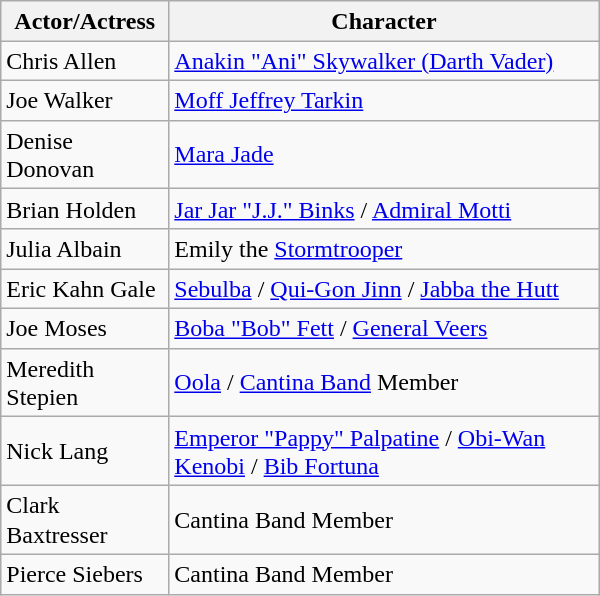<table class="wikitable" style="width:25em; font-size:100%; line-height:1.2">
<tr>
<th>Actor/Actress</th>
<th>Character</th>
</tr>
<tr>
<td>Chris Allen</td>
<td><a href='#'>Anakin "Ani" Skywalker (Darth Vader)</a></td>
</tr>
<tr>
<td>Joe Walker</td>
<td><a href='#'>Moff Jeffrey Tarkin</a></td>
</tr>
<tr>
<td>Denise Donovan</td>
<td><a href='#'>Mara Jade</a></td>
</tr>
<tr>
<td>Brian Holden</td>
<td><a href='#'>Jar Jar "J.J." Binks</a> / <a href='#'>Admiral Motti</a></td>
</tr>
<tr>
<td>Julia Albain</td>
<td>Emily the <a href='#'>Stormtrooper</a></td>
</tr>
<tr>
<td>Eric Kahn Gale</td>
<td><a href='#'>Sebulba</a> / <a href='#'>Qui-Gon Jinn</a> / <a href='#'>Jabba the Hutt</a></td>
</tr>
<tr>
<td>Joe Moses</td>
<td><a href='#'>Boba "Bob" Fett</a> / <a href='#'>General Veers</a></td>
</tr>
<tr>
<td>Meredith Stepien</td>
<td><a href='#'>Oola</a> / <a href='#'>Cantina Band</a> Member</td>
</tr>
<tr>
<td>Nick Lang</td>
<td><a href='#'>Emperor "Pappy" Palpatine</a> / <a href='#'>Obi-Wan Kenobi</a> / <a href='#'>Bib Fortuna</a></td>
</tr>
<tr>
<td>Clark Baxtresser</td>
<td>Cantina Band Member</td>
</tr>
<tr>
<td>Pierce Siebers</td>
<td>Cantina Band Member</td>
</tr>
</table>
